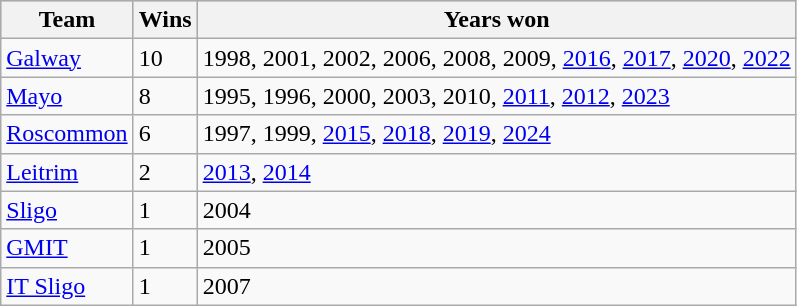<table class="wikitable">
<tr style="background:lightblue;">
<th>Team</th>
<th>Wins</th>
<th>Years won</th>
</tr>
<tr>
<td> <a href='#'>Galway</a></td>
<td>10</td>
<td>1998, 2001, 2002, 2006, 2008, 2009, <a href='#'>2016</a>, <a href='#'>2017</a>, <a href='#'>2020</a>, <a href='#'>2022</a></td>
</tr>
<tr>
<td> <a href='#'>Mayo</a></td>
<td>8</td>
<td>1995, 1996, 2000, 2003, 2010, <a href='#'>2011</a>, <a href='#'>2012</a>, <a href='#'>2023</a></td>
</tr>
<tr>
<td> <a href='#'>Roscommon</a></td>
<td>6</td>
<td>1997, 1999, <a href='#'>2015</a>, <a href='#'>2018</a>, <a href='#'>2019</a>, <a href='#'>2024</a></td>
</tr>
<tr>
<td> <a href='#'>Leitrim</a></td>
<td>2</td>
<td><a href='#'>2013</a>, <a href='#'>2014</a></td>
</tr>
<tr>
<td> <a href='#'>Sligo</a></td>
<td>1</td>
<td>2004</td>
</tr>
<tr>
<td> <a href='#'>GMIT</a></td>
<td>1</td>
<td>2005</td>
</tr>
<tr>
<td> <a href='#'>IT Sligo</a></td>
<td>1</td>
<td>2007</td>
</tr>
</table>
